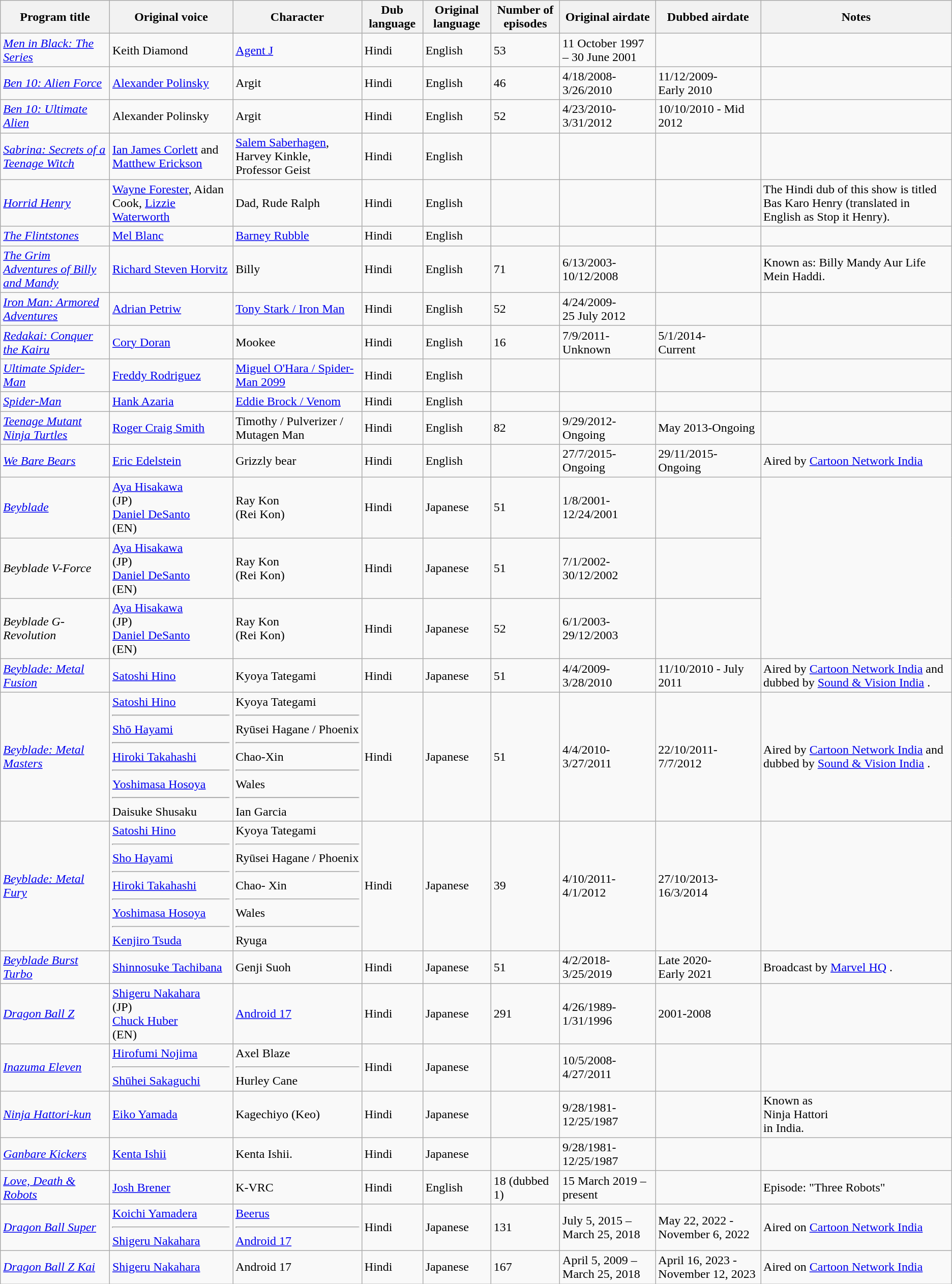<table class="wikitable">
<tr>
<th>Program title</th>
<th>Original voice</th>
<th>Character</th>
<th>Dub language</th>
<th>Original language</th>
<th>Number of episodes</th>
<th>Original airdate</th>
<th>Dubbed airdate</th>
<th>Notes</th>
</tr>
<tr>
<td><em><a href='#'>Men in Black: The Series</a></em></td>
<td>Keith Diamond</td>
<td><a href='#'>Agent J</a></td>
<td>Hindi</td>
<td>English</td>
<td>53</td>
<td>11 October 1997 – 30 June 2001</td>
<td></td>
<td></td>
</tr>
<tr>
<td><em><a href='#'>Ben 10: Alien Force</a></em></td>
<td><a href='#'>Alexander Polinsky</a></td>
<td>Argit</td>
<td>Hindi</td>
<td>English</td>
<td>46</td>
<td>4/18/2008-<br>3/26/2010</td>
<td>11/12/2009-<br>Early 2010</td>
<td></td>
</tr>
<tr>
<td><em><a href='#'>Ben 10: Ultimate Alien</a></em></td>
<td>Alexander Polinsky</td>
<td>Argit</td>
<td>Hindi</td>
<td>English</td>
<td>52</td>
<td>4/23/2010-<br>3/31/2012</td>
<td>10/10/2010 - Mid 2012</td>
<td></td>
</tr>
<tr>
<td><em><a href='#'>Sabrina: Secrets of a Teenage Witch</a></em></td>
<td><a href='#'>Ian James Corlett</a> and <a href='#'>Matthew Erickson</a></td>
<td><a href='#'>Salem Saberhagen</a>, Harvey Kinkle, Professor Geist</td>
<td>Hindi</td>
<td>English</td>
<td></td>
<td></td>
<td></td>
<td></td>
</tr>
<tr>
<td><em><a href='#'>Horrid Henry</a></em></td>
<td><a href='#'>Wayne Forester</a>, Aidan Cook, <a href='#'>Lizzie Waterworth</a></td>
<td>Dad, Rude Ralph</td>
<td>Hindi</td>
<td>English</td>
<td></td>
<td></td>
<td></td>
<td>The Hindi dub of this show is titled Bas Karo Henry (translated in English as Stop it Henry).</td>
</tr>
<tr>
<td><em><a href='#'>The Flintstones</a></em></td>
<td><a href='#'>Mel Blanc</a></td>
<td><a href='#'>Barney Rubble</a></td>
<td>Hindi</td>
<td>English</td>
<td></td>
<td></td>
<td></td>
<td></td>
</tr>
<tr>
<td><em><a href='#'>The Grim Adventures of Billy and Mandy</a></em></td>
<td><a href='#'>Richard Steven Horvitz</a></td>
<td>Billy</td>
<td>Hindi</td>
<td>English</td>
<td>71</td>
<td>6/13/2003-<br>10/12/2008</td>
<td></td>
<td>Known as: Billy Mandy Aur Life Mein Haddi.</td>
</tr>
<tr>
<td><em><a href='#'>Iron Man: Armored Adventures</a></em></td>
<td><a href='#'>Adrian Petriw</a></td>
<td><a href='#'>Tony Stark / Iron Man</a></td>
<td>Hindi</td>
<td>English</td>
<td>52</td>
<td>4/24/2009-<br>25 July 2012</td>
<td></td>
<td></td>
</tr>
<tr>
<td><a href='#'><em>Redakai: Conquer the Kairu</em></a></td>
<td><a href='#'>Cory Doran</a></td>
<td>Mookee</td>
<td>Hindi</td>
<td>English</td>
<td>16</td>
<td>7/9/2011-<br>Unknown</td>
<td>5/1/2014-<br>Current</td>
<td></td>
</tr>
<tr>
<td><a href='#'><em>Ultimate Spider-Man</em></a></td>
<td><a href='#'>Freddy Rodriguez</a></td>
<td><a href='#'>Miguel O'Hara / Spider-Man 2099</a></td>
<td>Hindi</td>
<td>English</td>
<td></td>
<td></td>
<td></td>
<td></td>
</tr>
<tr>
<td><a href='#'><em>Spider-Man</em></a></td>
<td><a href='#'>Hank Azaria</a></td>
<td><a href='#'>Eddie Brock / Venom</a></td>
<td>Hindi</td>
<td>English</td>
<td></td>
<td></td>
<td></td>
<td></td>
</tr>
<tr>
<td><a href='#'><em>Teenage Mutant Ninja Turtles</em></a></td>
<td><a href='#'>Roger Craig Smith</a></td>
<td>Timothy / Pulverizer / Mutagen Man</td>
<td>Hindi</td>
<td>English</td>
<td>82</td>
<td>9/29/2012-Ongoing</td>
<td>May 2013-Ongoing</td>
<td></td>
</tr>
<tr>
<td><em><a href='#'>We Bare Bears</a></em></td>
<td><a href='#'>Eric Edelstein</a></td>
<td>Grizzly bear</td>
<td>Hindi</td>
<td>English</td>
<td></td>
<td>27/7/2015-Ongoing</td>
<td>29/11/2015- Ongoing</td>
<td>Aired by <a href='#'>Cartoon Network India</a></td>
</tr>
<tr>
<td><a href='#'><em>Beyblade</em></a></td>
<td><a href='#'>Aya Hisakawa</a><br>(JP)<br><a href='#'>Daniel DeSanto</a><br>(EN)</td>
<td>Ray Kon <br>(Rei Kon)</td>
<td>Hindi</td>
<td>Japanese</td>
<td>51</td>
<td>1/8/2001-<br>12/24/2001</td>
<td></td>
<td rowspan="3"></td>
</tr>
<tr>
<td><em>Beyblade V-Force</em></td>
<td><a href='#'>Aya Hisakawa</a><br>(JP)<br><a href='#'>Daniel DeSanto</a><br>(EN)</td>
<td>Ray Kon <br>(Rei Kon)</td>
<td>Hindi</td>
<td>Japanese</td>
<td>51</td>
<td>7/1/2002-30/12/2002</td>
<td></td>
</tr>
<tr>
<td><em>Beyblade G-Revolution</em></td>
<td><a href='#'>Aya Hisakawa</a><br>(JP)<br><a href='#'>Daniel DeSanto</a><br>(EN)</td>
<td>Ray Kon <br>(Rei Kon)</td>
<td>Hindi</td>
<td>Japanese</td>
<td>52</td>
<td>6/1/2003-<br> 29/12/2003</td>
<td></td>
</tr>
<tr>
<td><em><a href='#'>Beyblade: Metal Fusion</a></em></td>
<td><a href='#'>Satoshi Hino</a></td>
<td>Kyoya Tategami</td>
<td>Hindi</td>
<td>Japanese</td>
<td>51</td>
<td>4/4/2009-<br>3/28/2010</td>
<td>11/10/2010 - July 2011</td>
<td>Aired by <a href='#'>Cartoon Network India</a> and dubbed by <a href='#'>Sound & Vision India</a> .</td>
</tr>
<tr>
<td><em><a href='#'>Beyblade: Metal Masters</a></em></td>
<td><a href='#'>Satoshi Hino</a> <hr> <a href='#'>Shō Hayami</a> <hr> <a href='#'>Hiroki Takahashi</a> <hr> <a href='#'>Yoshimasa Hosoya</a> <hr> Daisuke Shusaku</td>
<td>Kyoya Tategami <hr> Ryūsei Hagane / Phoenix<hr> Chao-Xin <hr> Wales <hr> Ian Garcia</td>
<td>Hindi</td>
<td>Japanese</td>
<td>51</td>
<td>4/4/2010-<br>3/27/2011</td>
<td>22/10/2011-<br> 7/7/2012</td>
<td>Aired by <a href='#'>Cartoon Network India</a> and dubbed by <a href='#'>Sound & Vision India</a> .</td>
</tr>
<tr>
<td><em><a href='#'>Beyblade: Metal Fury</a></em></td>
<td><a href='#'>Satoshi Hino</a> <hr> <a href='#'>Sho Hayami</a> <hr> <a href='#'>Hiroki Takahashi</a> <hr> <a href='#'>Yoshimasa Hosoya</a> <hr> <a href='#'>Kenjiro Tsuda</a></td>
<td>Kyoya Tategami <hr>  Ryūsei Hagane / Phoenix <hr> Chao- Xin <hr> Wales <hr> Ryuga</td>
<td>Hindi</td>
<td>Japanese</td>
<td>39</td>
<td>4/10/2011-<br>4/1/2012</td>
<td>27/10/2013-<br> 16/3/2014</td>
<td></td>
</tr>
<tr>
<td><em><a href='#'>Beyblade Burst Turbo</a></em></td>
<td><a href='#'>Shinnosuke Tachibana</a></td>
<td>Genji Suoh</td>
<td>Hindi</td>
<td>Japanese</td>
<td>51</td>
<td>4/2/2018-<br> 3/25/2019</td>
<td>Late 2020-<br> Early 2021</td>
<td>Broadcast by <a href='#'>Marvel HQ</a> .</td>
</tr>
<tr>
<td><em><a href='#'>Dragon Ball Z</a></em></td>
<td><a href='#'>Shigeru Nakahara</a><br>(JP)<br><a href='#'>Chuck Huber</a><br>(EN)</td>
<td><a href='#'>Android 17</a></td>
<td>Hindi</td>
<td>Japanese</td>
<td>291</td>
<td>4/26/1989-1/31/1996</td>
<td>2001-2008</td>
<td></td>
</tr>
<tr>
<td><a href='#'><em>Inazuma Eleven</em></a></td>
<td><a href='#'>Hirofumi Nojima</a><hr> <a href='#'>Shūhei Sakaguchi</a></td>
<td>Axel Blaze <hr> Hurley Cane</td>
<td>Hindi</td>
<td>Japanese</td>
<td></td>
<td>10/5/2008-<br>4/27/2011</td>
<td></td>
<td></td>
</tr>
<tr>
<td><em><a href='#'>Ninja Hattori-kun</a></em></td>
<td><a href='#'>Eiko Yamada</a></td>
<td>Kagechiyo (Keo)</td>
<td>Hindi</td>
<td>Japanese</td>
<td></td>
<td>9/28/1981-<br>12/25/1987</td>
<td></td>
<td>Known as<br>Ninja Hattori <br>in India.</td>
</tr>
<tr>
<td><em><a href='#'>Ganbare Kickers</a></em></td>
<td><a href='#'>Kenta Ishii</a></td>
<td>Kenta Ishii.</td>
<td>Hindi</td>
<td>Japanese</td>
<td></td>
<td>9/28/1981-<br>12/25/1987</td>
<td></td>
<td></td>
</tr>
<tr>
<td><em><a href='#'>Love, Death & Robots</a></em></td>
<td><a href='#'>Josh Brener</a></td>
<td>K-VRC</td>
<td>Hindi</td>
<td>English</td>
<td>18 (dubbed 1)</td>
<td>15 March 2019 – present</td>
<td></td>
<td>Episode: "Three Robots"</td>
</tr>
<tr>
<td><em><a href='#'>Dragon Ball Super</a></em></td>
<td><a href='#'>Koichi Yamadera</a><hr><a href='#'>Shigeru Nakahara</a></td>
<td><a href='#'>Beerus</a><hr><a href='#'>Android 17</a></td>
<td>Hindi</td>
<td>Japanese</td>
<td>131</td>
<td>July 5, 2015 – March 25, 2018</td>
<td>May 22, 2022 - November 6, 2022</td>
<td>Aired on <a href='#'>Cartoon Network India</a></td>
</tr>
<tr>
<td><em><a href='#'>Dragon Ball Z Kai</a></em></td>
<td><a href='#'>Shigeru Nakahara</a></td>
<td>Android 17</td>
<td>Hindi</td>
<td>Japanese</td>
<td>167</td>
<td>April 5, 2009 – March 25, 2018</td>
<td>April 16, 2023 - November 12, 2023</td>
<td>Aired on <a href='#'>Cartoon Network India</a></td>
</tr>
</table>
